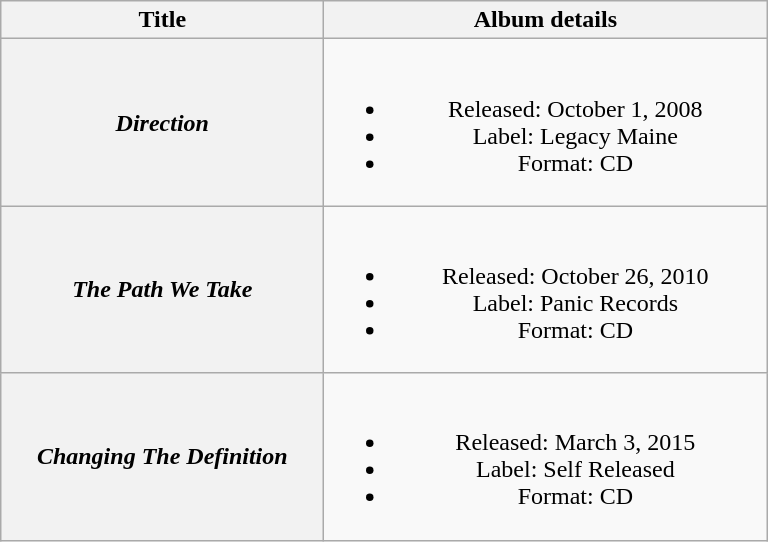<table class="wikitable plainrowheaders" style="text-align:center;" border="1">
<tr>
<th scope="col" style="width:13em;">Title</th>
<th scope="col" style="width:18em;">Album details</th>
</tr>
<tr>
<th scope="row"><em>Direction</em></th>
<td><br><ul><li>Released: October 1, 2008</li><li>Label: Legacy Maine</li><li>Format: CD</li></ul></td>
</tr>
<tr>
<th scope="row"><em>The Path We Take</em></th>
<td><br><ul><li>Released: October 26, 2010</li><li>Label: Panic Records</li><li>Format: CD</li></ul></td>
</tr>
<tr>
<th scope="row"><em>Changing The Definition</em></th>
<td><br><ul><li>Released: March 3, 2015</li><li>Label: Self Released</li><li>Format: CD</li></ul></td>
</tr>
</table>
